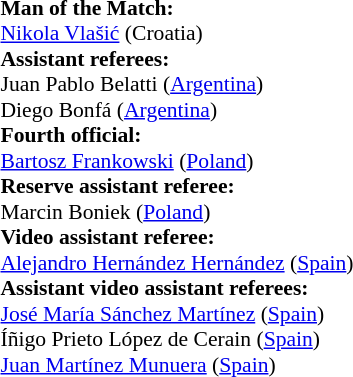<table style="width:100%; font-size:90%;">
<tr>
<td><br><strong>Man of the Match:</strong>
<br><a href='#'>Nikola Vlašić</a> (Croatia)<br><strong>Assistant referees:</strong>
<br>Juan Pablo Belatti (<a href='#'>Argentina</a>)
<br>Diego Bonfá (<a href='#'>Argentina</a>)
<br><strong>Fourth official:</strong>
<br><a href='#'>Bartosz Frankowski</a> (<a href='#'>Poland</a>)
<br><strong>Reserve assistant referee:</strong>
<br>Marcin Boniek (<a href='#'>Poland</a>)
<br><strong>Video assistant referee:</strong>
<br><a href='#'>Alejandro Hernández Hernández</a> (<a href='#'>Spain</a>)
<br><strong>Assistant video assistant referees:</strong>
<br><a href='#'>José María Sánchez Martínez</a> (<a href='#'>Spain</a>)
<br>Íñigo Prieto López de Cerain (<a href='#'>Spain</a>)
<br><a href='#'>Juan Martínez Munuera</a> (<a href='#'>Spain</a>)</td>
</tr>
</table>
